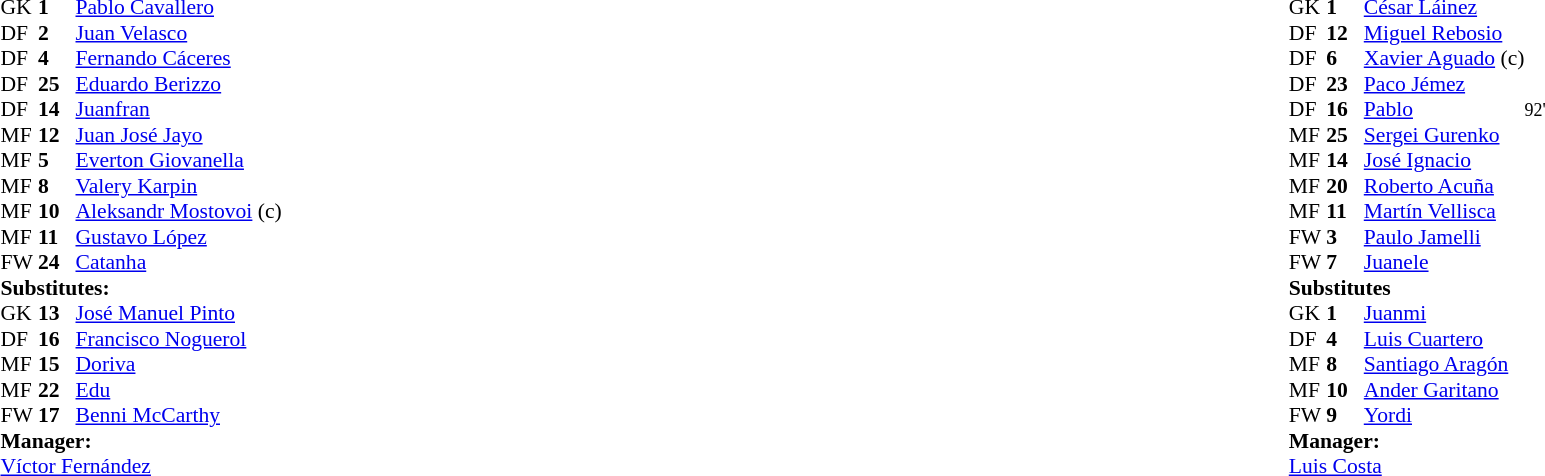<table width="100%">
<tr>
<td valign="top" width="50%"><br><table style="font-size: 90%" cellspacing="0" cellpadding="0">
<tr>
<th width=25></th>
<th width=25></th>
</tr>
<tr>
<td>GK</td>
<td><strong>1</strong></td>
<td> <a href='#'>Pablo Cavallero</a></td>
</tr>
<tr>
<td>DF</td>
<td><strong>2</strong></td>
<td> <a href='#'>Juan Velasco</a></td>
<td></td>
<td></td>
</tr>
<tr>
<td>DF</td>
<td><strong>4</strong></td>
<td> <a href='#'>Fernando Cáceres</a></td>
</tr>
<tr>
<td>DF</td>
<td><strong>25</strong></td>
<td> <a href='#'>Eduardo Berizzo</a></td>
<td></td>
</tr>
<tr>
<td>DF</td>
<td><strong>14</strong></td>
<td> <a href='#'>Juanfran</a></td>
<td></td>
</tr>
<tr>
<td>MF</td>
<td><strong>12</strong></td>
<td> <a href='#'>Juan José Jayo</a></td>
</tr>
<tr>
<td>MF</td>
<td><strong>5</strong></td>
<td> <a href='#'>Everton Giovanella</a></td>
</tr>
<tr>
<td>MF</td>
<td><strong>8</strong></td>
<td> <a href='#'>Valery Karpin</a></td>
</tr>
<tr>
<td>MF</td>
<td><strong>10</strong></td>
<td> <a href='#'>Aleksandr Mostovoi</a> (c)</td>
</tr>
<tr>
<td>MF</td>
<td><strong>11</strong></td>
<td> <a href='#'>Gustavo López</a></td>
<td></td>
<td></td>
</tr>
<tr>
<td>FW</td>
<td><strong>24</strong></td>
<td> <a href='#'>Catanha</a></td>
</tr>
<tr>
<td colspan=3><strong>Substitutes:</strong></td>
</tr>
<tr>
<td>GK</td>
<td><strong>13</strong></td>
<td> <a href='#'>José Manuel Pinto</a></td>
</tr>
<tr>
<td>DF</td>
<td><strong>16</strong></td>
<td> <a href='#'>Francisco Noguerol</a></td>
</tr>
<tr>
<td>MF</td>
<td><strong>15</strong></td>
<td> <a href='#'>Doriva</a></td>
</tr>
<tr>
<td>MF</td>
<td><strong>22</strong></td>
<td> <a href='#'>Edu</a></td>
<td></td>
<td></td>
</tr>
<tr>
<td>FW</td>
<td><strong>17</strong></td>
<td> <a href='#'>Benni McCarthy</a></td>
<td></td>
<td></td>
</tr>
<tr>
<td colspan=3><strong>Manager:</strong></td>
</tr>
<tr>
<td colspan=4> <a href='#'>Víctor Fernández</a></td>
</tr>
</table>
</td>
<td valign="top" width="50%"><br><table style="font-size: 90%" cellspacing="0" cellpadding="0" align=center>
<tr>
<td colspan="4"></td>
</tr>
<tr>
<th width=25></th>
<th width=25></th>
</tr>
<tr>
<td>GK</td>
<td><strong>1</strong></td>
<td> <a href='#'>César Láinez</a></td>
<td></td>
</tr>
<tr>
<td>DF</td>
<td><strong>12</strong></td>
<td> <a href='#'>Miguel Rebosio</a></td>
<td></td>
<td></td>
</tr>
<tr>
<td>DF</td>
<td><strong>6</strong></td>
<td> <a href='#'>Xavier Aguado</a> (c)</td>
</tr>
<tr>
<td>DF</td>
<td><strong>23</strong></td>
<td> <a href='#'>Paco Jémez</a></td>
</tr>
<tr>
<td>DF</td>
<td><strong>16</strong></td>
<td> <a href='#'>Pablo</a></td>
<td>  <small>92'</small></td>
</tr>
<tr>
<td>MF</td>
<td><strong>25</strong></td>
<td> <a href='#'>Sergei Gurenko</a></td>
</tr>
<tr>
<td>MF</td>
<td><strong>14</strong></td>
<td> <a href='#'>José Ignacio</a></td>
<td></td>
</tr>
<tr>
<td>MF</td>
<td><strong>20</strong></td>
<td> <a href='#'>Roberto Acuña</a></td>
</tr>
<tr>
<td>MF</td>
<td><strong>11</strong></td>
<td> <a href='#'>Martín Vellisca</a></td>
<td></td>
<td></td>
</tr>
<tr>
<td>FW</td>
<td><strong>3</strong></td>
<td> <a href='#'>Paulo Jamelli</a></td>
<td></td>
<td></td>
</tr>
<tr>
<td>FW</td>
<td><strong>7</strong></td>
<td> <a href='#'>Juanele</a></td>
</tr>
<tr>
<td colspan=3><strong>Substitutes</strong></td>
</tr>
<tr>
<td>GK</td>
<td><strong>1</strong></td>
<td> <a href='#'>Juanmi</a></td>
</tr>
<tr>
<td>DF</td>
<td><strong>4</strong></td>
<td> <a href='#'>Luis Cuartero</a></td>
<td></td>
<td></td>
</tr>
<tr>
<td>MF</td>
<td><strong>8</strong></td>
<td> <a href='#'>Santiago Aragón</a></td>
</tr>
<tr>
<td>MF</td>
<td><strong>10</strong></td>
<td> <a href='#'>Ander Garitano</a></td>
<td></td>
<td></td>
</tr>
<tr>
<td>FW</td>
<td><strong>9</strong></td>
<td> <a href='#'>Yordi</a></td>
<td></td>
<td></td>
</tr>
<tr>
<td colspan=3><strong>Manager:</strong></td>
</tr>
<tr>
<td colspan=4> <a href='#'>Luis Costa</a></td>
</tr>
</table>
</td>
</tr>
</table>
